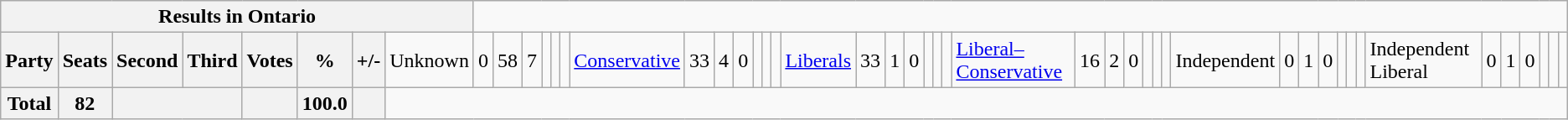<table class="wikitable">
<tr>
<th colspan=9>Results in Ontario</th>
</tr>
<tr>
<th colspan=2>Party</th>
<th>Seats</th>
<th>Second</th>
<th>Third</th>
<th>Votes</th>
<th>%</th>
<th>+/-<br></th>
<td>Unknown</td>
<td align="right">0</td>
<td align="right">58</td>
<td align="right">7</td>
<td align="right"></td>
<td align="right"></td>
<td align="right"><br></td>
<td><a href='#'>Conservative</a></td>
<td align="right">33</td>
<td align="right">4</td>
<td align="right">0</td>
<td align="right"></td>
<td align="right"></td>
<td align="right"><br></td>
<td><a href='#'>Liberals</a></td>
<td align="right">33</td>
<td align="right">1</td>
<td align="right">0</td>
<td align="right"></td>
<td align="right"></td>
<td align="right"><br></td>
<td><a href='#'>Liberal–Conservative</a></td>
<td align="right">16</td>
<td align="right">2</td>
<td align="right">0</td>
<td align="right"></td>
<td align="right"></td>
<td align="right"><br></td>
<td>Independent</td>
<td align="right">0</td>
<td align="right">1</td>
<td align="right">0</td>
<td align="right"></td>
<td align="right"></td>
<td align="right"><br></td>
<td>Independent Liberal</td>
<td align="right">0</td>
<td align="right">1</td>
<td align="right">0</td>
<td align="right"></td>
<td align="right"></td>
<td align="right"></td>
</tr>
<tr>
<th colspan="2">Total</th>
<th>82</th>
<th colspan="2"></th>
<th></th>
<th>100.0</th>
<th></th>
</tr>
</table>
